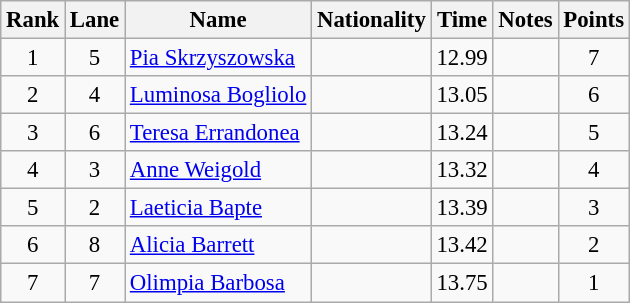<table class="wikitable sortable" style="text-align:center; font-size:95%">
<tr>
<th>Rank</th>
<th>Lane</th>
<th>Name</th>
<th>Nationality</th>
<th>Time</th>
<th>Notes</th>
<th>Points</th>
</tr>
<tr>
<td>1</td>
<td>5</td>
<td align=left><a href='#'>Pia Skrzyszowska</a></td>
<td align=left></td>
<td>12.99</td>
<td></td>
<td>7</td>
</tr>
<tr>
<td>2</td>
<td>4</td>
<td align=left><a href='#'>Luminosa Bogliolo</a></td>
<td align=left></td>
<td>13.05</td>
<td></td>
<td>6</td>
</tr>
<tr>
<td>3</td>
<td>6</td>
<td align=left><a href='#'>Teresa Errandonea</a></td>
<td align=left></td>
<td>13.24</td>
<td></td>
<td>5</td>
</tr>
<tr>
<td>4</td>
<td>3</td>
<td align=left><a href='#'>Anne Weigold</a></td>
<td align=left></td>
<td>13.32</td>
<td></td>
<td>4</td>
</tr>
<tr>
<td>5</td>
<td>2</td>
<td align=left><a href='#'>Laeticia Bapte</a></td>
<td align=left></td>
<td>13.39</td>
<td></td>
<td>3</td>
</tr>
<tr>
<td>6</td>
<td>8</td>
<td align=left><a href='#'>Alicia Barrett</a></td>
<td align=left></td>
<td>13.42</td>
<td></td>
<td>2</td>
</tr>
<tr>
<td>7</td>
<td>7</td>
<td align=left><a href='#'>Olimpia Barbosa</a></td>
<td align=left></td>
<td>13.75</td>
<td></td>
<td>1</td>
</tr>
</table>
